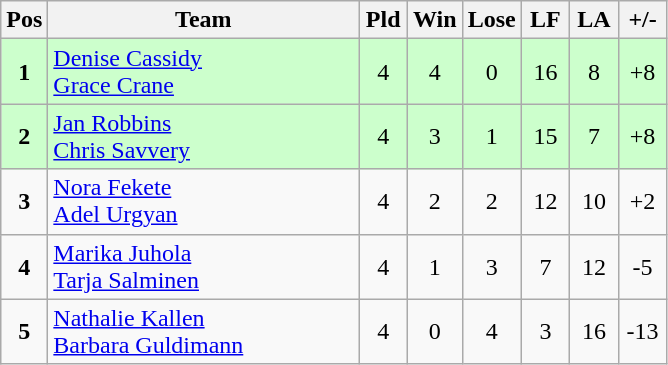<table class="wikitable" style="font-size: 100%">
<tr>
<th width=20>Pos</th>
<th width=200>Team</th>
<th width=25>Pld</th>
<th width=25>Win</th>
<th width=25>Lose</th>
<th width=25>LF</th>
<th width=25>LA</th>
<th width=25>+/-</th>
</tr>
<tr align=center style="background: #ccffcc;">
<td><strong>1</strong></td>
<td align="left"> <a href='#'>Denise Cassidy</a><br> <a href='#'>Grace Crane</a></td>
<td>4</td>
<td>4</td>
<td>0</td>
<td>16</td>
<td>8</td>
<td>+8</td>
</tr>
<tr align=center style="background: #ccffcc;">
<td><strong>2</strong></td>
<td align="left"> <a href='#'>Jan Robbins</a><br> <a href='#'>Chris Savvery</a></td>
<td>4</td>
<td>3</td>
<td>1</td>
<td>15</td>
<td>7</td>
<td>+8</td>
</tr>
<tr align=center>
<td><strong>3</strong></td>
<td align="left"> <a href='#'>Nora Fekete</a><br> <a href='#'>Adel Urgyan</a></td>
<td>4</td>
<td>2</td>
<td>2</td>
<td>12</td>
<td>10</td>
<td>+2</td>
</tr>
<tr align=center>
<td><strong>4</strong></td>
<td align="left"> <a href='#'>Marika Juhola</a><br> <a href='#'>Tarja Salminen</a></td>
<td>4</td>
<td>1</td>
<td>3</td>
<td>7</td>
<td>12</td>
<td>-5</td>
</tr>
<tr align=center>
<td><strong>5</strong></td>
<td align="left"> <a href='#'>Nathalie Kallen</a><br> <a href='#'>Barbara Guldimann</a></td>
<td>4</td>
<td>0</td>
<td>4</td>
<td>3</td>
<td>16</td>
<td>-13</td>
</tr>
</table>
